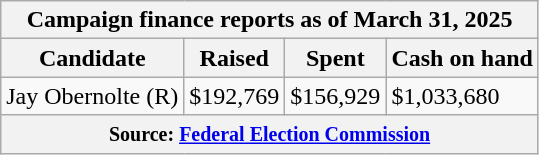<table class="wikitable sortable">
<tr>
<th colspan=4>Campaign finance reports as of March 31, 2025</th>
</tr>
<tr style="text-align:center;">
<th>Candidate</th>
<th>Raised</th>
<th>Spent</th>
<th>Cash on hand</th>
</tr>
<tr>
<td>Jay Obernolte (R)</td>
<td>$192,769</td>
<td>$156,929</td>
<td>$1,033,680</td>
</tr>
<tr>
<th colspan="4"><small>Source: <a href='#'>Federal Election Commission</a></small></th>
</tr>
</table>
